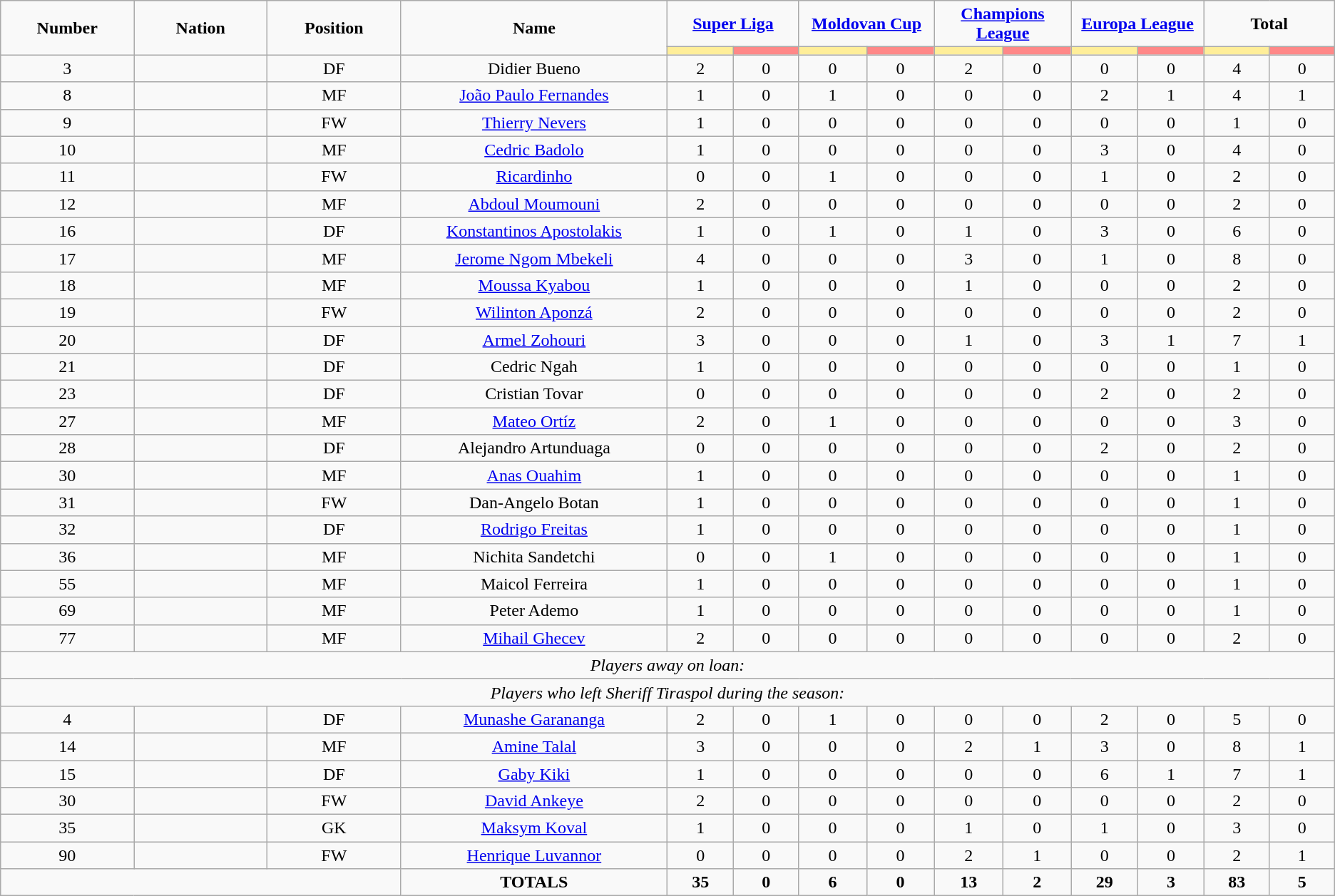<table class="wikitable" style="font-size: 100%; text-align: center;">
<tr>
<td rowspan="2" width="10%" align="center"><strong>Number</strong></td>
<td rowspan="2" width="10%" align="center"><strong>Nation</strong></td>
<td rowspan="2" width="10%" align="center"><strong>Position</strong></td>
<td rowspan="2" width="20%" align="center"><strong>Name</strong></td>
<td colspan="2" align="center"><strong><a href='#'>Super Liga</a></strong></td>
<td colspan="2" align="center"><strong><a href='#'>Moldovan Cup</a></strong></td>
<td colspan="2" align="center"><strong><a href='#'>Champions League</a></strong></td>
<td colspan="2" align="center"><strong><a href='#'>Europa League</a></strong></td>
<td colspan="2" align="center"><strong>Total</strong></td>
</tr>
<tr>
<th width=60 style="background: #FFEE99"></th>
<th width=60 style="background: #FF8888"></th>
<th width=60 style="background: #FFEE99"></th>
<th width=60 style="background: #FF8888"></th>
<th width=60 style="background: #FFEE99"></th>
<th width=60 style="background: #FF8888"></th>
<th width=60 style="background: #FFEE99"></th>
<th width=60 style="background: #FF8888"></th>
<th width=60 style="background: #FFEE99"></th>
<th width=60 style="background: #FF8888"></th>
</tr>
<tr>
<td>3</td>
<td></td>
<td>DF</td>
<td>Didier Bueno</td>
<td>2</td>
<td>0</td>
<td>0</td>
<td>0</td>
<td>2</td>
<td>0</td>
<td>0</td>
<td>0</td>
<td>4</td>
<td>0</td>
</tr>
<tr>
<td>8</td>
<td></td>
<td>MF</td>
<td><a href='#'>João Paulo Fernandes</a></td>
<td>1</td>
<td>0</td>
<td>1</td>
<td>0</td>
<td>0</td>
<td>0</td>
<td>2</td>
<td>1</td>
<td>4</td>
<td>1</td>
</tr>
<tr>
<td>9</td>
<td></td>
<td>FW</td>
<td><a href='#'>Thierry Nevers</a></td>
<td>1</td>
<td>0</td>
<td>0</td>
<td>0</td>
<td>0</td>
<td>0</td>
<td>0</td>
<td>0</td>
<td>1</td>
<td>0</td>
</tr>
<tr>
<td>10</td>
<td></td>
<td>MF</td>
<td><a href='#'>Cedric Badolo</a></td>
<td>1</td>
<td>0</td>
<td>0</td>
<td>0</td>
<td>0</td>
<td>0</td>
<td>3</td>
<td>0</td>
<td>4</td>
<td>0</td>
</tr>
<tr>
<td>11</td>
<td></td>
<td>FW</td>
<td><a href='#'>Ricardinho</a></td>
<td>0</td>
<td>0</td>
<td>1</td>
<td>0</td>
<td>0</td>
<td>0</td>
<td>1</td>
<td>0</td>
<td>2</td>
<td>0</td>
</tr>
<tr>
<td>12</td>
<td></td>
<td>MF</td>
<td><a href='#'>Abdoul Moumouni</a></td>
<td>2</td>
<td>0</td>
<td>0</td>
<td>0</td>
<td>0</td>
<td>0</td>
<td>0</td>
<td>0</td>
<td>2</td>
<td>0</td>
</tr>
<tr>
<td>16</td>
<td></td>
<td>DF</td>
<td><a href='#'>Konstantinos Apostolakis</a></td>
<td>1</td>
<td>0</td>
<td>1</td>
<td>0</td>
<td>1</td>
<td>0</td>
<td>3</td>
<td>0</td>
<td>6</td>
<td>0</td>
</tr>
<tr>
<td>17</td>
<td></td>
<td>MF</td>
<td><a href='#'>Jerome Ngom Mbekeli</a></td>
<td>4</td>
<td>0</td>
<td>0</td>
<td>0</td>
<td>3</td>
<td>0</td>
<td>1</td>
<td>0</td>
<td>8</td>
<td>0</td>
</tr>
<tr>
<td>18</td>
<td></td>
<td>MF</td>
<td><a href='#'>Moussa Kyabou</a></td>
<td>1</td>
<td>0</td>
<td>0</td>
<td>0</td>
<td>1</td>
<td>0</td>
<td>0</td>
<td>0</td>
<td>2</td>
<td>0</td>
</tr>
<tr>
<td>19</td>
<td></td>
<td>FW</td>
<td><a href='#'>Wilinton Aponzá</a></td>
<td>2</td>
<td>0</td>
<td>0</td>
<td>0</td>
<td>0</td>
<td>0</td>
<td>0</td>
<td>0</td>
<td>2</td>
<td>0</td>
</tr>
<tr>
<td>20</td>
<td></td>
<td>DF</td>
<td><a href='#'>Armel Zohouri</a></td>
<td>3</td>
<td>0</td>
<td>0</td>
<td>0</td>
<td>1</td>
<td>0</td>
<td>3</td>
<td>1</td>
<td>7</td>
<td>1</td>
</tr>
<tr>
<td>21</td>
<td></td>
<td>DF</td>
<td>Cedric Ngah</td>
<td>1</td>
<td>0</td>
<td>0</td>
<td>0</td>
<td>0</td>
<td>0</td>
<td>0</td>
<td>0</td>
<td>1</td>
<td>0</td>
</tr>
<tr>
<td>23</td>
<td></td>
<td>DF</td>
<td>Cristian Tovar</td>
<td>0</td>
<td>0</td>
<td>0</td>
<td>0</td>
<td>0</td>
<td>0</td>
<td>2</td>
<td>0</td>
<td>2</td>
<td>0</td>
</tr>
<tr>
<td>27</td>
<td></td>
<td>MF</td>
<td><a href='#'>Mateo Ortíz</a></td>
<td>2</td>
<td>0</td>
<td>1</td>
<td>0</td>
<td>0</td>
<td>0</td>
<td>0</td>
<td>0</td>
<td>3</td>
<td>0</td>
</tr>
<tr>
<td>28</td>
<td></td>
<td>DF</td>
<td>Alejandro Artunduaga</td>
<td>0</td>
<td>0</td>
<td>0</td>
<td>0</td>
<td>0</td>
<td>0</td>
<td>2</td>
<td>0</td>
<td>2</td>
<td>0</td>
</tr>
<tr>
<td>30</td>
<td></td>
<td>MF</td>
<td><a href='#'>Anas Ouahim</a></td>
<td>1</td>
<td>0</td>
<td>0</td>
<td>0</td>
<td>0</td>
<td>0</td>
<td>0</td>
<td>0</td>
<td>1</td>
<td>0</td>
</tr>
<tr>
<td>31</td>
<td></td>
<td>FW</td>
<td>Dan-Angelo Botan</td>
<td>1</td>
<td>0</td>
<td>0</td>
<td>0</td>
<td>0</td>
<td>0</td>
<td>0</td>
<td>0</td>
<td>1</td>
<td>0</td>
</tr>
<tr>
<td>32</td>
<td></td>
<td>DF</td>
<td><a href='#'>Rodrigo Freitas</a></td>
<td>1</td>
<td>0</td>
<td>0</td>
<td>0</td>
<td>0</td>
<td>0</td>
<td>0</td>
<td>0</td>
<td>1</td>
<td>0</td>
</tr>
<tr>
<td>36</td>
<td></td>
<td>MF</td>
<td>Nichita Sandetchi</td>
<td>0</td>
<td>0</td>
<td>1</td>
<td>0</td>
<td>0</td>
<td>0</td>
<td>0</td>
<td>0</td>
<td>1</td>
<td>0</td>
</tr>
<tr>
<td>55</td>
<td></td>
<td>MF</td>
<td>Maicol Ferreira</td>
<td>1</td>
<td>0</td>
<td>0</td>
<td>0</td>
<td>0</td>
<td>0</td>
<td>0</td>
<td>0</td>
<td>1</td>
<td>0</td>
</tr>
<tr>
<td>69</td>
<td></td>
<td>MF</td>
<td>Peter Ademo</td>
<td>1</td>
<td>0</td>
<td>0</td>
<td>0</td>
<td>0</td>
<td>0</td>
<td>0</td>
<td>0</td>
<td>1</td>
<td>0</td>
</tr>
<tr>
<td>77</td>
<td></td>
<td>MF</td>
<td><a href='#'>Mihail Ghecev</a></td>
<td>2</td>
<td>0</td>
<td>0</td>
<td>0</td>
<td>0</td>
<td>0</td>
<td>0</td>
<td>0</td>
<td>2</td>
<td>0</td>
</tr>
<tr>
<td colspan="16"><em>Players away on loan:</em></td>
</tr>
<tr>
<td colspan="16"><em>Players who left Sheriff Tiraspol during the season:</em></td>
</tr>
<tr>
<td>4</td>
<td></td>
<td>DF</td>
<td><a href='#'>Munashe Garananga</a></td>
<td>2</td>
<td>0</td>
<td>1</td>
<td>0</td>
<td>0</td>
<td>0</td>
<td>2</td>
<td>0</td>
<td>5</td>
<td>0</td>
</tr>
<tr>
<td>14</td>
<td></td>
<td>MF</td>
<td><a href='#'>Amine Talal</a></td>
<td>3</td>
<td>0</td>
<td>0</td>
<td>0</td>
<td>2</td>
<td>1</td>
<td>3</td>
<td>0</td>
<td>8</td>
<td>1</td>
</tr>
<tr>
<td>15</td>
<td></td>
<td>DF</td>
<td><a href='#'>Gaby Kiki</a></td>
<td>1</td>
<td>0</td>
<td>0</td>
<td>0</td>
<td>0</td>
<td>0</td>
<td>6</td>
<td>1</td>
<td>7</td>
<td>1</td>
</tr>
<tr>
<td>30</td>
<td></td>
<td>FW</td>
<td><a href='#'>David Ankeye</a></td>
<td>2</td>
<td>0</td>
<td>0</td>
<td>0</td>
<td>0</td>
<td>0</td>
<td>0</td>
<td>0</td>
<td>2</td>
<td>0</td>
</tr>
<tr>
<td>35</td>
<td></td>
<td>GK</td>
<td><a href='#'>Maksym Koval</a></td>
<td>1</td>
<td>0</td>
<td>0</td>
<td>0</td>
<td>1</td>
<td>0</td>
<td>1</td>
<td>0</td>
<td>3</td>
<td>0</td>
</tr>
<tr>
<td>90</td>
<td></td>
<td>FW</td>
<td><a href='#'>Henrique Luvannor</a></td>
<td>0</td>
<td>0</td>
<td>0</td>
<td>0</td>
<td>2</td>
<td>1</td>
<td>0</td>
<td>0</td>
<td>2</td>
<td>1</td>
</tr>
<tr>
<td colspan="3"></td>
<td><strong>TOTALS</strong></td>
<td><strong>35</strong></td>
<td><strong>0</strong></td>
<td><strong>6</strong></td>
<td><strong>0</strong></td>
<td><strong>13</strong></td>
<td><strong>2</strong></td>
<td><strong>29</strong></td>
<td><strong>3</strong></td>
<td><strong>83</strong></td>
<td><strong>5</strong></td>
</tr>
</table>
